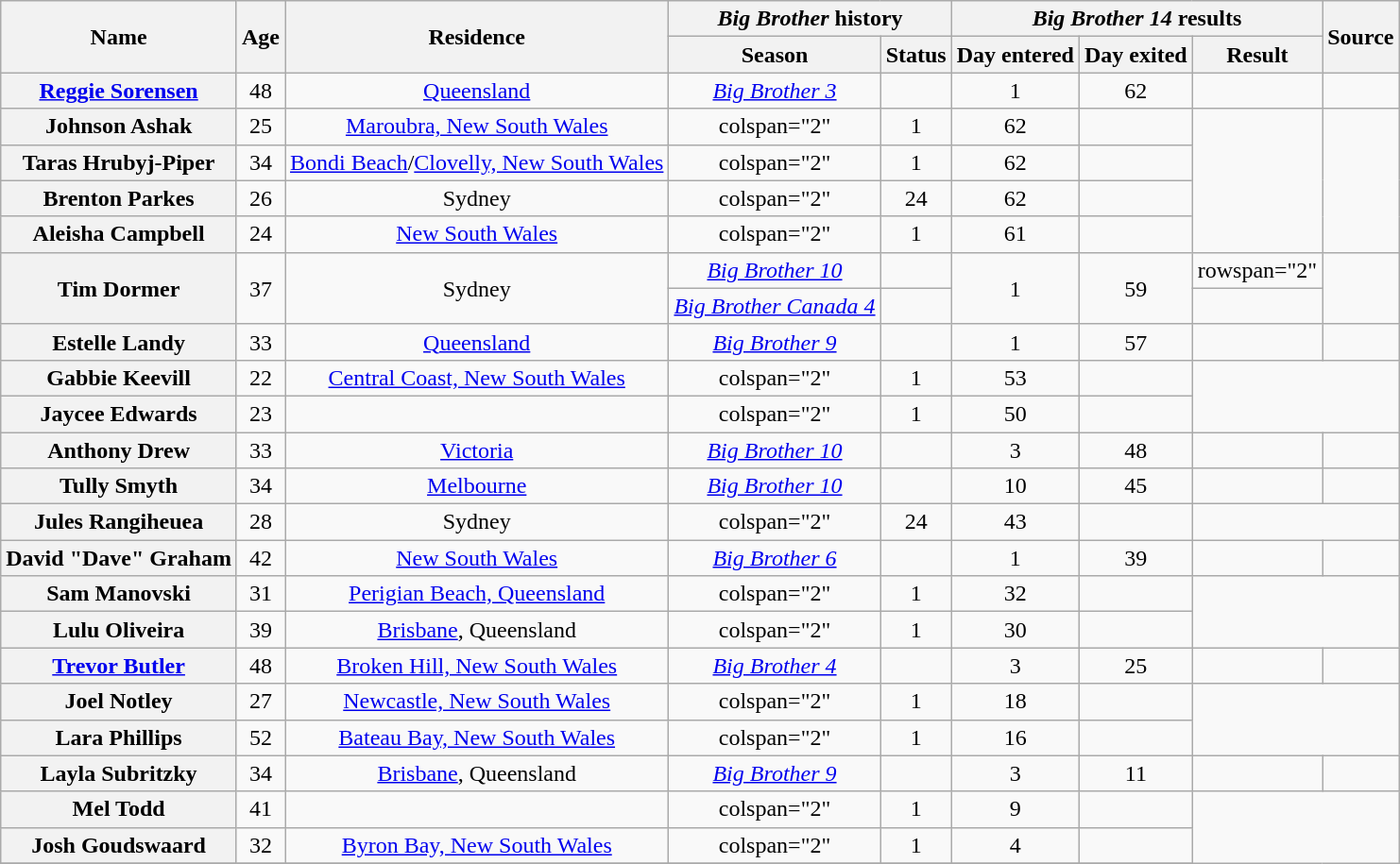<table class="wikitable sortable" style="text-align:center; font-size:100%;">
<tr>
<th rowspan="2">Name</th>
<th rowspan="2">Age</th>
<th rowspan="2">Residence</th>
<th colspan="2"><em>Big Brother</em> history</th>
<th colspan="3"><em>Big Brother 14</em> results</th>
<th rowspan="2">Source</th>
</tr>
<tr>
<th>Season</th>
<th>Status</th>
<th>Day entered</th>
<th>Day exited</th>
<th>Result</th>
</tr>
<tr>
<th><a href='#'>Reggie Sorensen</a></th>
<td>48</td>
<td><a href='#'>Queensland</a></td>
<td><em><a href='#'>Big Brother 3</a></em></td>
<td></td>
<td align="center">1</td>
<td align="center">62</td>
<td></td>
<td></td>
</tr>
<tr>
<th scope="row">Johnson Ashak</th>
<td align="center">25</td>
<td><a href='#'>Maroubra, New South Wales</a></td>
<td>colspan="2" </td>
<td align="center">1</td>
<td align="center">62</td>
<td></td>
<td rowspan=4></td>
</tr>
<tr>
<th scope="row">Taras Hrubyj-Piper</th>
<td align="center">34</td>
<td><a href='#'>Bondi Beach</a>/<a href='#'>Clovelly, New South Wales</a></td>
<td>colspan="2" </td>
<td align="center">1</td>
<td align="center">62</td>
<td></td>
</tr>
<tr>
<th scope="row">Brenton Parkes</th>
<td align="center">26</td>
<td>Sydney</td>
<td>colspan="2" </td>
<td align="center">24</td>
<td align="center">62</td>
<td></td>
</tr>
<tr>
<th scope="row">Aleisha Campbell</th>
<td align="center">24</td>
<td><a href='#'>New South Wales</a></td>
<td>colspan="2" </td>
<td align="center">1</td>
<td align="center">61</td>
<td></td>
</tr>
<tr>
<th rowspan="2">Tim Dormer</th>
<td rowspan="2">37</td>
<td rowspan="2">Sydney</td>
<td><em><a href='#'>Big Brother 10</a></em></td>
<td></td>
<td rowspan="2" align="center">1</td>
<td rowspan="2" align="center">59</td>
<td>rowspan="2" </td>
<td rowspan="2"></td>
</tr>
<tr>
<td><em><a href='#'>Big Brother Canada 4</a></em></td>
<td></td>
</tr>
<tr>
<th>Estelle Landy</th>
<td>33</td>
<td><a href='#'>Queensland</a></td>
<td><em><a href='#'>Big Brother 9</a></em></td>
<td></td>
<td align="center">1</td>
<td align="center">57</td>
<td></td>
<td></td>
</tr>
<tr>
<th scope="row">Gabbie Keevill</th>
<td align="center">22</td>
<td><a href='#'>Central Coast, New South Wales</a></td>
<td>colspan="2" </td>
<td align="center">1</td>
<td align="center">53</td>
<td></td>
</tr>
<tr>
<th scope="row">Jaycee Edwards</th>
<td align="center">23</td>
<td></td>
<td>colspan="2" </td>
<td align="center">1</td>
<td align="center">50</td>
<td></td>
</tr>
<tr>
<th>Anthony Drew</th>
<td>33</td>
<td><a href='#'>Victoria</a></td>
<td><em><a href='#'>Big Brother 10</a></em></td>
<td></td>
<td align="center">3</td>
<td align="center">48</td>
<td></td>
<td></td>
</tr>
<tr>
<th>Tully Smyth</th>
<td>34</td>
<td><a href='#'>Melbourne</a></td>
<td><em><a href='#'>Big Brother 10</a></em></td>
<td></td>
<td align="center">10</td>
<td align="center">45</td>
<td></td>
<td></td>
</tr>
<tr>
<th scope="row">Jules Rangiheuea</th>
<td align="center">28</td>
<td>Sydney</td>
<td>colspan="2" </td>
<td align="center">24</td>
<td align="center">43</td>
<td></td>
</tr>
<tr>
<th>David "Dave" Graham</th>
<td>42</td>
<td><a href='#'>New South Wales</a></td>
<td><em><a href='#'>Big Brother 6</a></em></td>
<td></td>
<td align="center">1</td>
<td align="center">39</td>
<td></td>
<td></td>
</tr>
<tr>
<th scope="row">Sam Manovski</th>
<td align="center">31</td>
<td><a href='#'>Perigian Beach, Queensland</a></td>
<td>colspan="2" </td>
<td align="center">1</td>
<td align="center">32</td>
<td></td>
</tr>
<tr>
<th scope="row">Lulu Oliveira</th>
<td align="center">39</td>
<td><a href='#'>Brisbane</a>, Queensland</td>
<td>colspan="2" </td>
<td align="center">1</td>
<td align="center">30</td>
<td></td>
</tr>
<tr>
<th><a href='#'>Trevor Butler</a></th>
<td>48</td>
<td><a href='#'>Broken Hill, New South Wales</a></td>
<td><em><a href='#'>Big Brother 4</a></em></td>
<td></td>
<td align="center">3</td>
<td align="center">25</td>
<td></td>
<td></td>
</tr>
<tr>
<th scope="row">Joel Notley</th>
<td align="center">27</td>
<td><a href='#'>Newcastle, New South Wales</a></td>
<td>colspan="2" </td>
<td align="center">1</td>
<td align="center">18</td>
<td></td>
</tr>
<tr>
<th scope="row">Lara Phillips</th>
<td align="center">52</td>
<td><a href='#'>Bateau Bay, New South Wales</a></td>
<td>colspan="2" </td>
<td align="center">1</td>
<td align="center">16</td>
<td></td>
</tr>
<tr>
<th>Layla Subritzky</th>
<td>34</td>
<td><a href='#'>Brisbane</a>, Queensland</td>
<td><em><a href='#'>Big Brother 9</a></em></td>
<td></td>
<td align="center">3</td>
<td align="center">11</td>
<td></td>
<td></td>
</tr>
<tr>
<th scope="row">Mel Todd</th>
<td align="center">41</td>
<td></td>
<td>colspan="2" </td>
<td align="center">1</td>
<td align="center">9</td>
<td></td>
</tr>
<tr>
<th scope="row">Josh Goudswaard</th>
<td align="center">32</td>
<td><a href='#'>Byron Bay, New South Wales</a></td>
<td>colspan="2" </td>
<td align="center">1</td>
<td align="center">4</td>
<td></td>
</tr>
<tr>
</tr>
</table>
